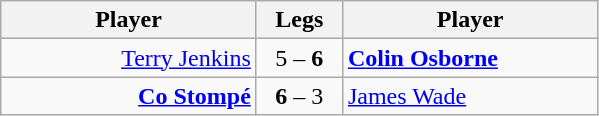<table class=wikitable style="text-align:center">
<tr>
<th width=163>Player</th>
<th width=50>Legs</th>
<th width=163>Player</th>
</tr>
<tr align=left>
<td align=right><a href='#'>Terry Jenkins</a> </td>
<td align=center>5 – <strong>6</strong></td>
<td> <strong><a href='#'>Colin Osborne</a></strong></td>
</tr>
<tr align=left>
<td align=right><strong><a href='#'>Co Stompé</a></strong> </td>
<td align=center><strong>6</strong> – 3</td>
<td> <a href='#'>James Wade</a></td>
</tr>
</table>
